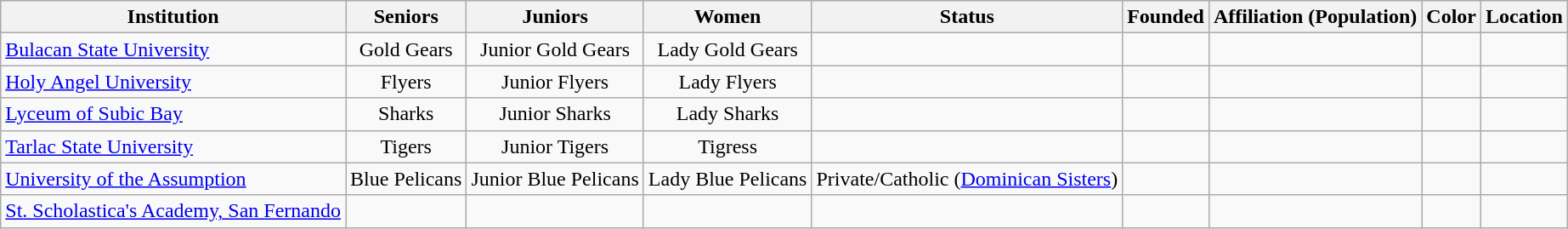<table class="wikitable sortable">
<tr>
<th>Institution</th>
<th>Seniors</th>
<th>Juniors</th>
<th>Women</th>
<th>Status</th>
<th>Founded</th>
<th>Affiliation (Population)</th>
<th>Color</th>
<th>Location</th>
</tr>
<tr>
<td><a href='#'>Bulacan State University</a></td>
<td align="center">Gold Gears</td>
<td align="center">Junior Gold Gears</td>
<td align="center">Lady Gold Gears</td>
<td align="center"></td>
<td align="center"></td>
<td align="center"></td>
<td align="center"></td>
<td align="center"></td>
</tr>
<tr>
<td><a href='#'>Holy Angel University</a></td>
<td align="center">Flyers</td>
<td align="center">Junior Flyers</td>
<td align="center">Lady Flyers</td>
<td align="center"></td>
<td align="center"></td>
<td align="center"></td>
<td align="center"></td>
<td align="center"></td>
</tr>
<tr>
<td><a href='#'>Lyceum of Subic Bay</a></td>
<td align="center">Sharks</td>
<td align="center">Junior Sharks</td>
<td align="center">Lady Sharks</td>
<td align="center"></td>
<td align="center"></td>
<td align="center"></td>
<td align="center"></td>
<td align="center"></td>
</tr>
<tr>
<td><a href='#'>Tarlac State University</a></td>
<td align="center">Tigers</td>
<td align="center">Junior Tigers</td>
<td align="center">Tigress</td>
<td align="center"></td>
<td align="center"></td>
<td align="center"></td>
<td align="center"></td>
<td align="center"></td>
</tr>
<tr>
<td><a href='#'>University of the Assumption</a></td>
<td align="center">Blue Pelicans</td>
<td align="center">Junior Blue Pelicans</td>
<td align="center">Lady Blue Pelicans</td>
<td align="center">Private/Catholic (<a href='#'>Dominican Sisters</a>)</td>
<td align="center"></td>
<td align="center"></td>
<td align="center"></td>
<td align="center"></td>
</tr>
<tr>
<td><a href='#'>St. Scholastica's Academy, San Fernando</a></td>
<td align="center"></td>
<td align="center"></td>
<td align="center"></td>
<td align="center"></td>
<td align="center"></td>
<td align="center"></td>
<td align="center"></td>
<td align="center"></td>
</tr>
</table>
